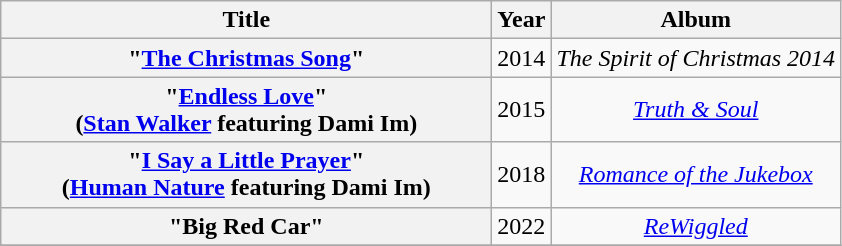<table class="wikitable plainrowheaders" style="text-align:center;">
<tr>
<th scope="col" style="width:20em;">Title</th>
<th scope="col">Year</th>
<th scope="col">Album</th>
</tr>
<tr>
<th scope="row">"<a href='#'>The Christmas Song</a>"</th>
<td>2014</td>
<td><em>The Spirit of Christmas 2014</em></td>
</tr>
<tr>
<th scope="row">"<a href='#'>Endless Love</a>"<br><span>(<a href='#'>Stan Walker</a> featuring Dami Im)</span></th>
<td>2015</td>
<td><em><a href='#'>Truth & Soul</a></em></td>
</tr>
<tr>
<th scope="row">"<a href='#'>I Say a Little Prayer</a>"<br><span>(<a href='#'>Human Nature</a> featuring Dami Im)</span></th>
<td>2018</td>
<td><em><a href='#'>Romance of the Jukebox</a></em></td>
</tr>
<tr>
<th scope="row">"Big Red Car"</th>
<td>2022</td>
<td><em><a href='#'>ReWiggled</a></em></td>
</tr>
<tr>
</tr>
</table>
